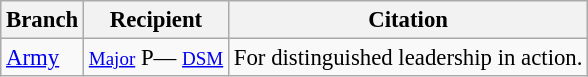<table class="wikitable" style="font-size:95%;">
<tr>
<th>Branch</th>
<th>Recipient</th>
<th>Citation</th>
</tr>
<tr>
<td><a href='#'>Army</a></td>
<td><small><a href='#'>Major</a></small> P— <small><a href='#'>DSM</a></small></td>
<td>For distinguished leadership in action.</td>
</tr>
</table>
